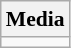<table class="wikitable" style="white-space:nowrap; font-size:90%;">
<tr>
<th>Media</th>
</tr>
<tr>
<td></td>
</tr>
</table>
